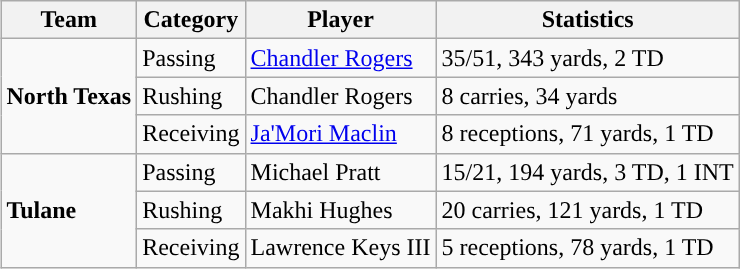<table class="wikitable" style="float: right;">
<tr>
<th>Team</th>
<th>Category</th>
<th>Player</th>
<th>Statistics</th>
</tr>
<tr>
<td rowspan=3><strong>North Texas</strong></td>
<td>Passing</td>
<td><a href='#'>Chandler Rogers</a></td>
<td>35/51, 343 yards, 2 TD</td>
</tr>
<tr>
<td>Rushing</td>
<td>Chandler Rogers</td>
<td>8 carries, 34 yards</td>
</tr>
<tr>
<td>Receiving</td>
<td><a href='#'>Ja'Mori Maclin</a></td>
<td>8 receptions, 71 yards, 1 TD</td>
</tr>
<tr>
<td rowspan=3><strong>Tulane</strong></td>
<td>Passing</td>
<td>Michael Pratt</td>
<td>15/21, 194 yards, 3 TD, 1 INT</td>
</tr>
<tr>
<td>Rushing</td>
<td>Makhi Hughes</td>
<td>20 carries, 121 yards, 1 TD</td>
</tr>
<tr>
<td>Receiving</td>
<td>Lawrence Keys III</td>
<td>5 receptions, 78 yards, 1 TD</td>
</tr>
</table>
